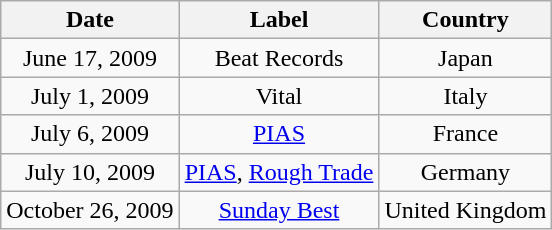<table class="wikitable">
<tr>
<th>Date</th>
<th>Label</th>
<th>Country</th>
</tr>
<tr>
<td align=center>June 17, 2009</td>
<td align=center>Beat Records</td>
<td align=center>Japan</td>
</tr>
<tr>
<td align=center>July 1, 2009</td>
<td align=center>Vital</td>
<td align=center>Italy</td>
</tr>
<tr>
<td align=center>July 6, 2009</td>
<td align=center><a href='#'>PIAS</a></td>
<td align=center>France</td>
</tr>
<tr>
<td align=center>July 10, 2009</td>
<td align=center><a href='#'>PIAS</a>, <a href='#'>Rough Trade</a></td>
<td align=center>Germany</td>
</tr>
<tr>
<td align=center>October 26, 2009</td>
<td align=center><a href='#'>Sunday Best</a></td>
<td align=center>United Kingdom</td>
</tr>
</table>
